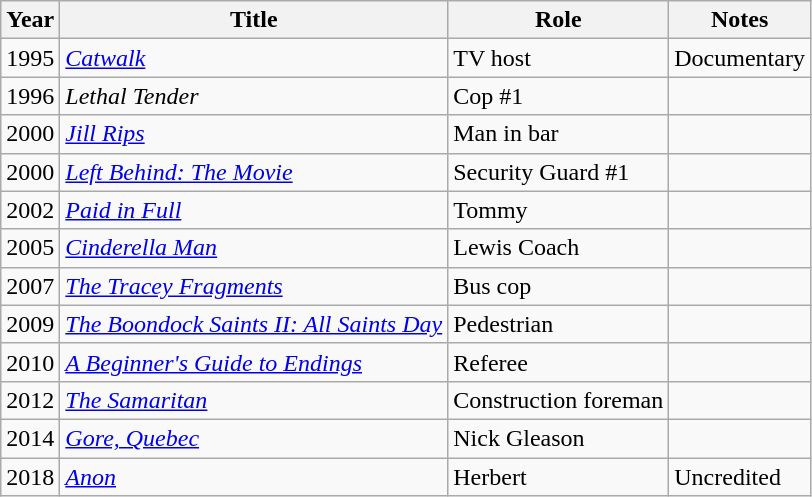<table class="wikitable sortable">
<tr>
<th>Year</th>
<th>Title</th>
<th>Role</th>
<th>Notes</th>
</tr>
<tr>
<td>1995</td>
<td><a href='#'><em>Catwalk</em></a></td>
<td>TV host</td>
<td>Documentary</td>
</tr>
<tr>
<td>1996</td>
<td><em>Lethal Tender</em></td>
<td>Cop #1</td>
<td></td>
</tr>
<tr>
<td>2000</td>
<td><em><a href='#'>Jill Rips</a></em></td>
<td>Man in bar</td>
<td></td>
</tr>
<tr>
<td>2000</td>
<td><em><a href='#'>Left Behind: The Movie</a></em></td>
<td>Security Guard #1</td>
<td></td>
</tr>
<tr>
<td>2002</td>
<td><a href='#'><em>Paid in Full</em></a></td>
<td>Tommy</td>
<td></td>
</tr>
<tr>
<td>2005</td>
<td><em><a href='#'>Cinderella Man</a></em></td>
<td>Lewis Coach</td>
<td></td>
</tr>
<tr>
<td>2007</td>
<td><a href='#'><em>The Tracey Fragments</em></a></td>
<td>Bus cop</td>
<td></td>
</tr>
<tr>
<td>2009</td>
<td><em><a href='#'>The Boondock Saints II: All Saints Day</a></em></td>
<td>Pedestrian</td>
<td></td>
</tr>
<tr>
<td>2010</td>
<td><em><a href='#'>A Beginner's Guide to Endings</a></em></td>
<td>Referee</td>
<td></td>
</tr>
<tr>
<td>2012</td>
<td><em><a href='#'>The Samaritan</a></em></td>
<td>Construction foreman</td>
<td></td>
</tr>
<tr>
<td>2014</td>
<td><a href='#'><em>Gore, Quebec</em></a></td>
<td>Nick Gleason</td>
<td></td>
</tr>
<tr>
<td>2018</td>
<td><a href='#'><em>Anon</em></a></td>
<td>Herbert</td>
<td>Uncredited</td>
</tr>
</table>
